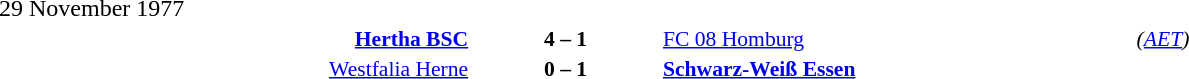<table width=100% cellspacing=1>
<tr>
<th width=25%></th>
<th width=10%></th>
<th width=25%></th>
<th></th>
</tr>
<tr>
<td>29 November 1977</td>
</tr>
<tr style=font-size:90%>
<td align=right><strong><a href='#'>Hertha BSC</a></strong></td>
<td align=center><strong>4 – 1</strong></td>
<td><a href='#'>FC 08 Homburg</a></td>
<td><em>(<a href='#'>AET</a>)</em></td>
</tr>
<tr style=font-size:90%>
<td align=right><a href='#'>Westfalia Herne</a></td>
<td align=center><strong>0 – 1</strong></td>
<td><strong><a href='#'>Schwarz-Weiß Essen</a></strong></td>
</tr>
</table>
